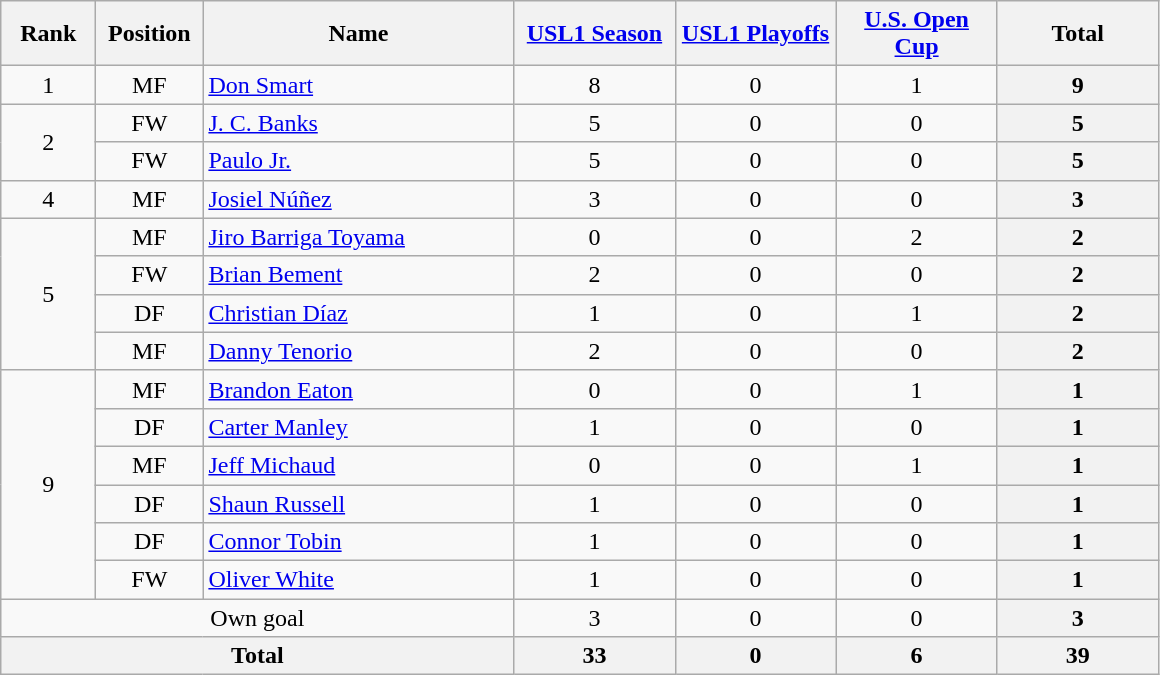<table class="wikitable" style="text-align:center;">
<tr>
<th style="width:56px;">Rank</th>
<th style="width:64px;">Position</th>
<th style="width:200px;">Name</th>
<th style="width:100px;"><a href='#'>USL1 Season</a></th>
<th style="width:100px;"><a href='#'>USL1 Playoffs</a></th>
<th style="width:100px;"><a href='#'>U.S. Open Cup</a></th>
<th style="width:100px;">Total</th>
</tr>
<tr>
<td>1</td>
<td>MF</td>
<td align="left"> <a href='#'>Don Smart</a></td>
<td>8</td>
<td>0</td>
<td>1</td>
<th>9</th>
</tr>
<tr>
<td rowspan="2">2</td>
<td>FW</td>
<td align="left"> <a href='#'>J. C. Banks</a></td>
<td>5</td>
<td>0</td>
<td>0</td>
<th>5</th>
</tr>
<tr>
<td>FW</td>
<td align="left"> <a href='#'>Paulo Jr.</a></td>
<td>5</td>
<td>0</td>
<td>0</td>
<th>5</th>
</tr>
<tr>
<td>4</td>
<td>MF</td>
<td align="left"> <a href='#'>Josiel Núñez</a></td>
<td>3</td>
<td>0</td>
<td>0</td>
<th>3</th>
</tr>
<tr>
<td rowspan="4">5</td>
<td>MF</td>
<td align="left"> <a href='#'>Jiro Barriga Toyama</a></td>
<td>0</td>
<td>0</td>
<td>2</td>
<th>2</th>
</tr>
<tr>
<td>FW</td>
<td align="left"> <a href='#'>Brian Bement</a></td>
<td>2</td>
<td>0</td>
<td>0</td>
<th>2</th>
</tr>
<tr>
<td>DF</td>
<td align="left"> <a href='#'>Christian Díaz</a></td>
<td>1</td>
<td>0</td>
<td>1</td>
<th>2</th>
</tr>
<tr>
<td>MF</td>
<td align="left"> <a href='#'>Danny Tenorio</a></td>
<td>2</td>
<td>0</td>
<td>0</td>
<th>2</th>
</tr>
<tr>
<td rowspan="6">9</td>
<td>MF</td>
<td align="left"> <a href='#'>Brandon Eaton</a></td>
<td>0</td>
<td>0</td>
<td>1</td>
<th>1</th>
</tr>
<tr>
<td>DF</td>
<td align="left"> <a href='#'>Carter Manley</a></td>
<td>1</td>
<td>0</td>
<td>0</td>
<th>1</th>
</tr>
<tr>
<td>MF</td>
<td align="left"> <a href='#'>Jeff Michaud</a></td>
<td>0</td>
<td>0</td>
<td>1</td>
<th>1</th>
</tr>
<tr>
<td>DF</td>
<td align="left"> <a href='#'>Shaun Russell</a></td>
<td>1</td>
<td>0</td>
<td>0</td>
<th>1</th>
</tr>
<tr>
<td>DF</td>
<td align="left"> <a href='#'>Connor Tobin</a></td>
<td>1</td>
<td>0</td>
<td>0</td>
<th>1</th>
</tr>
<tr>
<td>FW</td>
<td align="left"> <a href='#'>Oliver White</a></td>
<td>1</td>
<td>0</td>
<td>0</td>
<th>1</th>
</tr>
<tr>
<td colspan="3">Own goal</td>
<td>3</td>
<td>0</td>
<td>0</td>
<th>3</th>
</tr>
<tr>
<th colspan="3">Total</th>
<th>33</th>
<th>0</th>
<th>6</th>
<th>39</th>
</tr>
</table>
